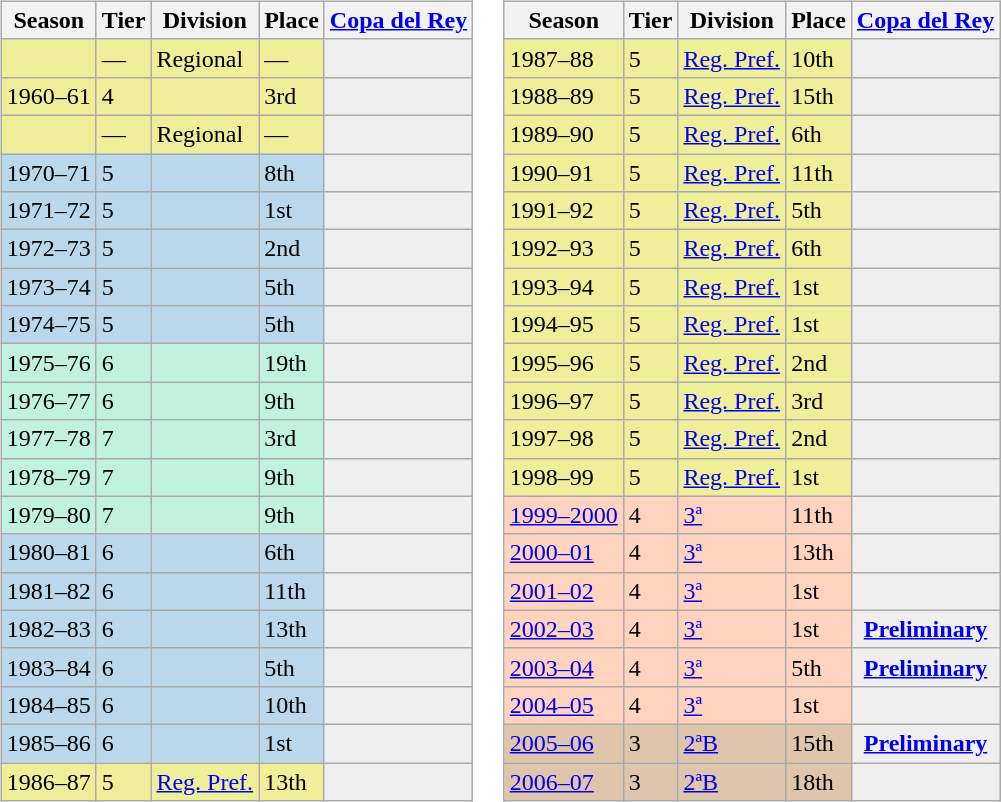<table>
<tr>
<td valign="top" width=0%><br><table class="wikitable">
<tr style="background:#f0f6fa;">
<th>Season</th>
<th>Tier</th>
<th>Division</th>
<th>Place</th>
<th><a href='#'>Copa del Rey</a></th>
</tr>
<tr>
<td style="background:#EFEF99;"></td>
<td style="background:#EFEF99;">—</td>
<td style="background:#EFEF99;">Regional</td>
<td style="background:#EFEF99;">—</td>
<th style="background:#efefef;"></th>
</tr>
<tr>
<td style="background:#EFEF99;">1960–61</td>
<td style="background:#EFEF99;">4</td>
<td style="background:#EFEF99;"></td>
<td style="background:#EFEF99;">3rd</td>
<th style="background:#efefef;"></th>
</tr>
<tr>
<td style="background:#EFEF99;"></td>
<td style="background:#EFEF99;">—</td>
<td style="background:#EFEF99;">Regional</td>
<td style="background:#EFEF99;">—</td>
<th style="background:#efefef;"></th>
</tr>
<tr>
<td style="background:#BBD7EC;">1970–71</td>
<td style="background:#BBD7EC;">5</td>
<td style="background:#BBD7EC;"></td>
<td style="background:#BBD7EC;">8th</td>
<th style="background:#efefef;"></th>
</tr>
<tr>
<td style="background:#BBD7EC;">1971–72</td>
<td style="background:#BBD7EC;">5</td>
<td style="background:#BBD7EC;"></td>
<td style="background:#BBD7EC;">1st</td>
<th style="background:#efefef;"></th>
</tr>
<tr>
<td style="background:#BBD7EC;">1972–73</td>
<td style="background:#BBD7EC;">5</td>
<td style="background:#BBD7EC;"></td>
<td style="background:#BBD7EC;">2nd</td>
<th style="background:#efefef;"></th>
</tr>
<tr>
<td style="background:#BBD7EC;">1973–74</td>
<td style="background:#BBD7EC;">5</td>
<td style="background:#BBD7EC;"></td>
<td style="background:#BBD7EC;">5th</td>
<th style="background:#efefef;"></th>
</tr>
<tr>
<td style="background:#BBD7EC;">1974–75</td>
<td style="background:#BBD7EC;">5</td>
<td style="background:#BBD7EC;"></td>
<td style="background:#BBD7EC;">5th</td>
<th style="background:#efefef;"></th>
</tr>
<tr>
<td style="background:#C0F2DF;">1975–76</td>
<td style="background:#C0F2DF;">6</td>
<td style="background:#C0F2DF;"></td>
<td style="background:#C0F2DF;">19th</td>
<th style="background:#efefef;"></th>
</tr>
<tr>
<td style="background:#C0F2DF;">1976–77</td>
<td style="background:#C0F2DF;">6</td>
<td style="background:#C0F2DF;"></td>
<td style="background:#C0F2DF;">9th</td>
<th style="background:#efefef;"></th>
</tr>
<tr>
<td style="background:#C0F2DF;">1977–78</td>
<td style="background:#C0F2DF;">7</td>
<td style="background:#C0F2DF;"></td>
<td style="background:#C0F2DF;">3rd</td>
<th style="background:#efefef;"></th>
</tr>
<tr>
<td style="background:#C0F2DF;">1978–79</td>
<td style="background:#C0F2DF;">7</td>
<td style="background:#C0F2DF;"></td>
<td style="background:#C0F2DF;">9th</td>
<th style="background:#efefef;"></th>
</tr>
<tr>
<td style="background:#C0F2DF;">1979–80</td>
<td style="background:#C0F2DF;">7</td>
<td style="background:#C0F2DF;"></td>
<td style="background:#C0F2DF;">9th</td>
<th style="background:#efefef;"></th>
</tr>
<tr>
<td style="background:#BBD7EC;">1980–81</td>
<td style="background:#BBD7EC;">6</td>
<td style="background:#BBD7EC;"></td>
<td style="background:#BBD7EC;">6th</td>
<th style="background:#efefef;"></th>
</tr>
<tr>
<td style="background:#BBD7EC;">1981–82</td>
<td style="background:#BBD7EC;">6</td>
<td style="background:#BBD7EC;"></td>
<td style="background:#BBD7EC;">11th</td>
<th style="background:#efefef;"></th>
</tr>
<tr>
<td style="background:#BBD7EC;">1982–83</td>
<td style="background:#BBD7EC;">6</td>
<td style="background:#BBD7EC;"></td>
<td style="background:#BBD7EC;">13th</td>
<th style="background:#efefef;"></th>
</tr>
<tr>
<td style="background:#BBD7EC;">1983–84</td>
<td style="background:#BBD7EC;">6</td>
<td style="background:#BBD7EC;"></td>
<td style="background:#BBD7EC;">5th</td>
<th style="background:#efefef;"></th>
</tr>
<tr>
<td style="background:#BBD7EC;">1984–85</td>
<td style="background:#BBD7EC;">6</td>
<td style="background:#BBD7EC;"></td>
<td style="background:#BBD7EC;">10th</td>
<th style="background:#efefef;"></th>
</tr>
<tr>
<td style="background:#BBD7EC;">1985–86</td>
<td style="background:#BBD7EC;">6</td>
<td style="background:#BBD7EC;"></td>
<td style="background:#BBD7EC;">1st</td>
<th style="background:#efefef;"></th>
</tr>
<tr>
<td style="background:#EFEF99;">1986–87</td>
<td style="background:#EFEF99;">5</td>
<td style="background:#EFEF99;"><a href='#'>Reg. Pref.</a></td>
<td style="background:#EFEF99;">13th</td>
<th style="background:#efefef;"></th>
</tr>
</table>
</td>
<td valign="top" width=0%><br><table class="wikitable">
<tr style="background:#f0f6fa;">
<th>Season</th>
<th>Tier</th>
<th>Division</th>
<th>Place</th>
<th><a href='#'>Copa del Rey</a></th>
</tr>
<tr>
<td style="background:#EFEF99;">1987–88</td>
<td style="background:#EFEF99;">5</td>
<td style="background:#EFEF99;"><a href='#'>Reg. Pref.</a></td>
<td style="background:#EFEF99;">10th</td>
<th style="background:#efefef;"></th>
</tr>
<tr>
<td style="background:#EFEF99;">1988–89</td>
<td style="background:#EFEF99;">5</td>
<td style="background:#EFEF99;"><a href='#'>Reg. Pref.</a></td>
<td style="background:#EFEF99;">15th</td>
<th style="background:#efefef;"></th>
</tr>
<tr>
<td style="background:#EFEF99;">1989–90</td>
<td style="background:#EFEF99;">5</td>
<td style="background:#EFEF99;"><a href='#'>Reg. Pref.</a></td>
<td style="background:#EFEF99;">6th</td>
<th style="background:#efefef;"></th>
</tr>
<tr>
<td style="background:#EFEF99;">1990–91</td>
<td style="background:#EFEF99;">5</td>
<td style="background:#EFEF99;"><a href='#'>Reg. Pref.</a></td>
<td style="background:#EFEF99;">11th</td>
<th style="background:#efefef;"></th>
</tr>
<tr>
<td style="background:#EFEF99;">1991–92</td>
<td style="background:#EFEF99;">5</td>
<td style="background:#EFEF99;"><a href='#'>Reg. Pref.</a></td>
<td style="background:#EFEF99;">5th</td>
<th style="background:#efefef;"></th>
</tr>
<tr>
<td style="background:#EFEF99;">1992–93</td>
<td style="background:#EFEF99;">5</td>
<td style="background:#EFEF99;"><a href='#'>Reg. Pref.</a></td>
<td style="background:#EFEF99;">6th</td>
<th style="background:#efefef;"></th>
</tr>
<tr>
<td style="background:#EFEF99;">1993–94</td>
<td style="background:#EFEF99;">5</td>
<td style="background:#EFEF99;"><a href='#'>Reg. Pref.</a></td>
<td style="background:#EFEF99;">1st</td>
<th style="background:#efefef;"></th>
</tr>
<tr>
<td style="background:#EFEF99;">1994–95</td>
<td style="background:#EFEF99;">5</td>
<td style="background:#EFEF99;"><a href='#'>Reg. Pref.</a></td>
<td style="background:#EFEF99;">1st</td>
<th style="background:#efefef;"></th>
</tr>
<tr>
<td style="background:#EFEF99;">1995–96</td>
<td style="background:#EFEF99;">5</td>
<td style="background:#EFEF99;"><a href='#'>Reg. Pref.</a></td>
<td style="background:#EFEF99;">2nd</td>
<th style="background:#efefef;"></th>
</tr>
<tr>
<td style="background:#EFEF99;">1996–97</td>
<td style="background:#EFEF99;">5</td>
<td style="background:#EFEF99;"><a href='#'>Reg. Pref.</a></td>
<td style="background:#EFEF99;">3rd</td>
<th style="background:#efefef;"></th>
</tr>
<tr>
<td style="background:#EFEF99;">1997–98</td>
<td style="background:#EFEF99;">5</td>
<td style="background:#EFEF99;"><a href='#'>Reg. Pref.</a></td>
<td style="background:#EFEF99;">2nd</td>
<th style="background:#efefef;"></th>
</tr>
<tr>
<td style="background:#EFEF99;">1998–99</td>
<td style="background:#EFEF99;">5</td>
<td style="background:#EFEF99;"><a href='#'>Reg. Pref.</a></td>
<td style="background:#EFEF99;">1st</td>
<th style="background:#efefef;"></th>
</tr>
<tr>
<td style="background:#FFD3BD;"><a href='#'>1999–2000</a></td>
<td style="background:#FFD3BD;">4</td>
<td style="background:#FFD3BD;"><a href='#'>3ª</a></td>
<td style="background:#FFD3BD;">11th</td>
<th style="background:#efefef;"></th>
</tr>
<tr>
<td style="background:#FFD3BD;"><a href='#'>2000–01</a></td>
<td style="background:#FFD3BD;">4</td>
<td style="background:#FFD3BD;"><a href='#'>3ª</a></td>
<td style="background:#FFD3BD;">13th</td>
<th style="background:#efefef;"></th>
</tr>
<tr>
<td style="background:#FFD3BD;"><a href='#'>2001–02</a></td>
<td style="background:#FFD3BD;">4</td>
<td style="background:#FFD3BD;"><a href='#'>3ª</a></td>
<td style="background:#FFD3BD;">1st</td>
<th style="background:#efefef;"></th>
</tr>
<tr>
<td style="background:#FFD3BD;"><a href='#'>2002–03</a></td>
<td style="background:#FFD3BD;">4</td>
<td style="background:#FFD3BD;"><a href='#'>3ª</a></td>
<td style="background:#FFD3BD;">1st</td>
<th style="background:#efefef;"><a href='#'>Preliminary</a></th>
</tr>
<tr>
<td style="background:#FFD3BD;"><a href='#'>2003–04</a></td>
<td style="background:#FFD3BD;">4</td>
<td style="background:#FFD3BD;"><a href='#'>3ª</a></td>
<td style="background:#FFD3BD;">5th</td>
<th style="background:#efefef;"><a href='#'>Preliminary</a></th>
</tr>
<tr>
<td style="background:#FFD3BD;"><a href='#'>2004–05</a></td>
<td style="background:#FFD3BD;">4</td>
<td style="background:#FFD3BD;"><a href='#'>3ª</a></td>
<td style="background:#FFD3BD;">1st</td>
<th style="background:#efefef;"></th>
</tr>
<tr>
<td style="background:#DEC5AB;"><a href='#'>2005–06</a></td>
<td style="background:#DEC5AB;">3</td>
<td style="background:#DEC5AB;"><a href='#'>2ªB</a></td>
<td style="background:#DEC5AB;">15th</td>
<th style="background:#efefef;"><a href='#'>Preliminary</a></th>
</tr>
<tr>
<td style="background:#DEC5AB;"><a href='#'>2006–07</a></td>
<td style="background:#DEC5AB;">3</td>
<td style="background:#DEC5AB;"><a href='#'>2ªB</a></td>
<td style="background:#DEC5AB;">18th</td>
<th style="background:#efefef;"></th>
</tr>
</table>
</td>
</tr>
</table>
